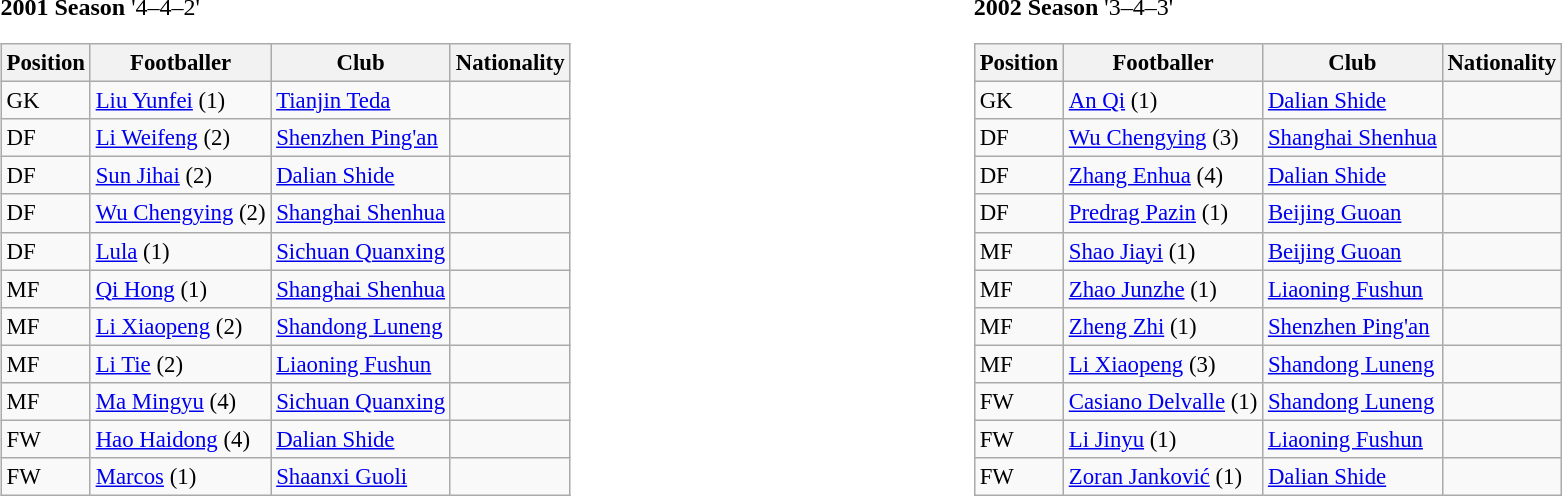<table style="width:100%;">
<tr>
<td><br><strong>2001 Season</strong>
'4–4–2'<table class="wikitable" style="font-size: 95%;">
<tr>
<th>Position</th>
<th>Footballer</th>
<th>Club</th>
<th>Nationality</th>
</tr>
<tr>
<td>GK</td>
<td><a href='#'>Liu Yunfei</a> (1)</td>
<td><a href='#'>Tianjin Teda</a></td>
<td></td>
</tr>
<tr>
<td>DF</td>
<td><a href='#'>Li Weifeng</a> (2)</td>
<td><a href='#'>Shenzhen Ping'an</a></td>
<td></td>
</tr>
<tr>
<td>DF</td>
<td><a href='#'>Sun Jihai</a> (2)</td>
<td><a href='#'>Dalian Shide</a></td>
<td></td>
</tr>
<tr>
<td>DF</td>
<td><a href='#'>Wu Chengying</a> (2)</td>
<td><a href='#'>Shanghai Shenhua</a></td>
<td></td>
</tr>
<tr>
<td>DF</td>
<td><a href='#'>Lula</a> (1)</td>
<td><a href='#'>Sichuan Quanxing</a></td>
<td></td>
</tr>
<tr>
<td>MF</td>
<td><a href='#'>Qi Hong</a> (1)</td>
<td><a href='#'>Shanghai Shenhua</a></td>
<td></td>
</tr>
<tr>
<td>MF</td>
<td><a href='#'>Li Xiaopeng</a> (2)</td>
<td><a href='#'>Shandong Luneng</a></td>
<td></td>
</tr>
<tr>
<td>MF</td>
<td><a href='#'>Li Tie</a> (2)</td>
<td><a href='#'>Liaoning Fushun</a></td>
<td></td>
</tr>
<tr>
<td>MF</td>
<td><a href='#'>Ma Mingyu</a> (4)</td>
<td><a href='#'>Sichuan Quanxing</a></td>
<td></td>
</tr>
<tr>
<td>FW</td>
<td><a href='#'>Hao Haidong</a> (4)</td>
<td><a href='#'>Dalian Shide</a></td>
<td></td>
</tr>
<tr>
<td>FW</td>
<td><a href='#'>Marcos</a> (1)</td>
<td><a href='#'>Shaanxi Guoli</a></td>
<td></td>
</tr>
</table>
</td>
<td width="50"> </td>
<td valign="top"><br><strong>2002 Season</strong>
'3–4–3'<table class="wikitable" style="font-size: 95%;">
<tr>
<th>Position</th>
<th>Footballer</th>
<th>Club</th>
<th>Nationality</th>
</tr>
<tr>
<td>GK</td>
<td><a href='#'>An Qi</a> (1)</td>
<td><a href='#'>Dalian Shide</a></td>
<td></td>
</tr>
<tr>
<td>DF</td>
<td><a href='#'>Wu Chengying</a> (3)</td>
<td><a href='#'>Shanghai Shenhua</a></td>
<td></td>
</tr>
<tr>
<td>DF</td>
<td><a href='#'>Zhang Enhua</a> (4)</td>
<td><a href='#'>Dalian Shide</a></td>
<td></td>
</tr>
<tr>
<td>DF</td>
<td><a href='#'>Predrag Pazin</a> (1)</td>
<td><a href='#'>Beijing Guoan</a></td>
<td></td>
</tr>
<tr>
<td>MF</td>
<td><a href='#'>Shao Jiayi</a> (1)</td>
<td><a href='#'>Beijing Guoan</a></td>
<td></td>
</tr>
<tr>
<td>MF</td>
<td><a href='#'>Zhao Junzhe</a> (1)</td>
<td><a href='#'>Liaoning Fushun</a></td>
<td></td>
</tr>
<tr>
<td>MF</td>
<td><a href='#'>Zheng Zhi</a> (1)</td>
<td><a href='#'>Shenzhen Ping'an</a></td>
<td></td>
</tr>
<tr>
<td>MF</td>
<td><a href='#'>Li Xiaopeng</a> (3)</td>
<td><a href='#'>Shandong Luneng</a></td>
<td></td>
</tr>
<tr>
<td>FW</td>
<td><a href='#'>Casiano Delvalle</a> (1)</td>
<td><a href='#'>Shandong Luneng</a></td>
<td></td>
</tr>
<tr>
<td>FW</td>
<td><a href='#'>Li Jinyu</a> (1)</td>
<td><a href='#'>Liaoning Fushun</a></td>
<td></td>
</tr>
<tr>
<td>FW</td>
<td><a href='#'>Zoran Janković</a> (1)</td>
<td><a href='#'>Dalian Shide</a></td>
<td></td>
</tr>
</table>
</td>
</tr>
</table>
